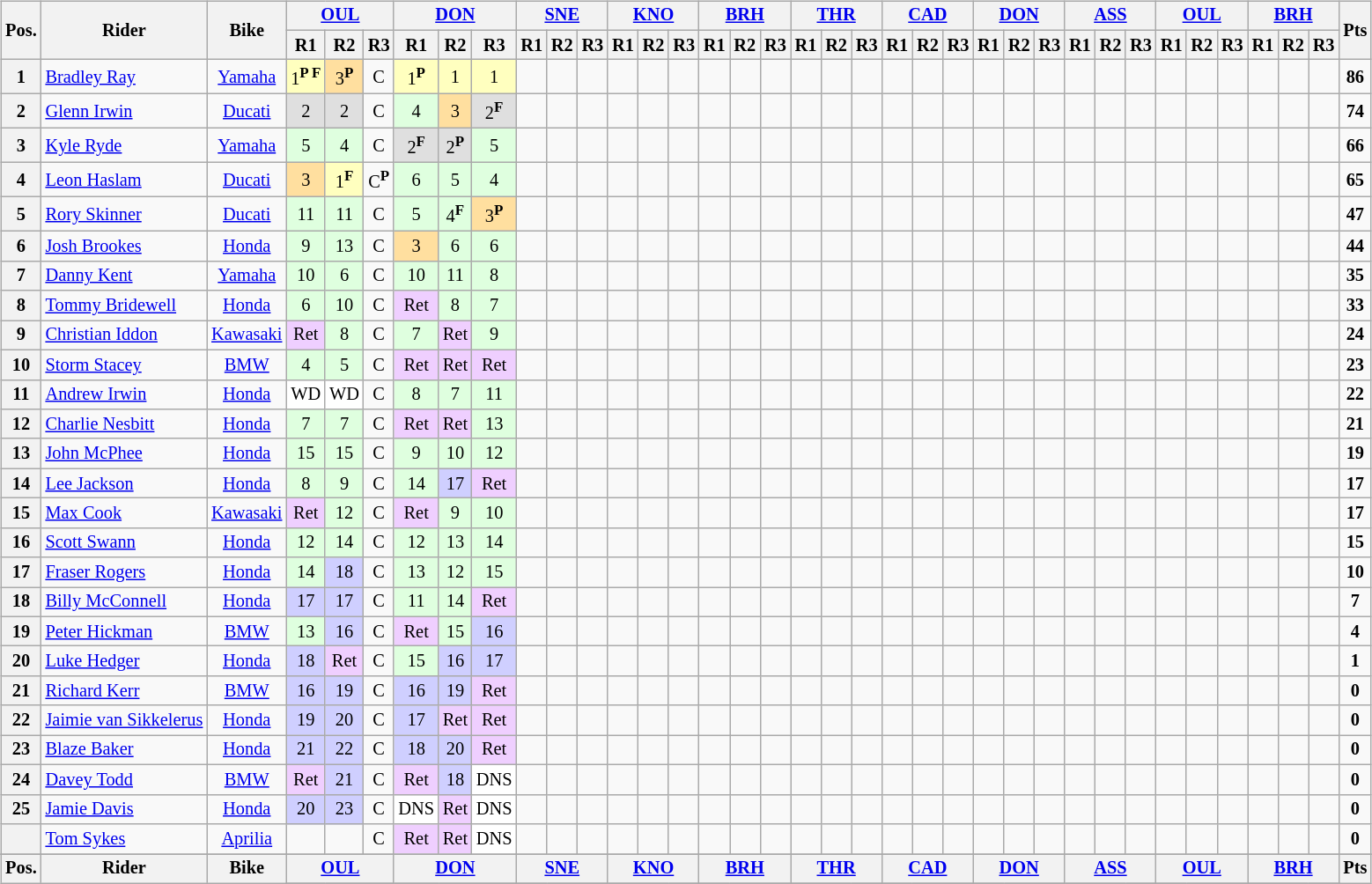<table>
<tr>
<td><br><table class="wikitable" style="font-size: 85%; text-align: center;">
<tr valign="top">
<th valign="middle" rowspan=2>Pos.</th>
<th valign="middle" rowspan=2>Rider</th>
<th valign="middle" rowspan=2>Bike</th>
<th colspan=3><a href='#'>OUL</a><br></th>
<th colspan=3><a href='#'>DON</a><br></th>
<th colspan=3><a href='#'>SNE</a><br></th>
<th colspan=3><a href='#'>KNO</a><br></th>
<th colspan=3><a href='#'>BRH</a><br></th>
<th colspan=3><a href='#'>THR</a><br></th>
<th colspan=3><a href='#'>CAD</a><br></th>
<th colspan=3><a href='#'>DON</a><br></th>
<th colspan=3><a href='#'>ASS</a><br></th>
<th colspan=3><a href='#'>OUL</a><br></th>
<th colspan=3><a href='#'>BRH</a><br></th>
<th valign="middle" rowspan=2>Pts</th>
</tr>
<tr>
<th>R1</th>
<th>R2</th>
<th>R3</th>
<th>R1</th>
<th>R2</th>
<th>R3</th>
<th>R1</th>
<th>R2</th>
<th>R3</th>
<th>R1</th>
<th>R2</th>
<th>R3</th>
<th>R1</th>
<th>R2</th>
<th>R3</th>
<th>R1</th>
<th>R2</th>
<th>R3</th>
<th>R1</th>
<th>R2</th>
<th>R3</th>
<th>R1</th>
<th>R2</th>
<th>R3</th>
<th>R1</th>
<th>R2</th>
<th>R3</th>
<th>R1</th>
<th>R2</th>
<th>R3</th>
<th>R1</th>
<th>R2</th>
<th>R3</th>
</tr>
<tr>
<th>1</th>
<td align="left"> <a href='#'>Bradley Ray</a></td>
<td><a href='#'>Yamaha</a></td>
<td style="background:#ffffbf;" nowrap="">1<strong><sup>P F</sup></strong></td>
<td style="background:#ffdf9f;">3<strong><sup>P</sup></strong></td>
<td>C</td>
<td style="background:#ffffbf;">1<strong><sup>P</sup></strong></td>
<td style="background:#ffffbf;">1</td>
<td style="background:#ffffbf;">1</td>
<td></td>
<td></td>
<td></td>
<td></td>
<td></td>
<td></td>
<td></td>
<td></td>
<td></td>
<td></td>
<td></td>
<td></td>
<td></td>
<td></td>
<td></td>
<td></td>
<td></td>
<td></td>
<td></td>
<td></td>
<td></td>
<td></td>
<td></td>
<td></td>
<td></td>
<td></td>
<td></td>
<td><strong>86</strong></td>
</tr>
<tr>
<th>2</th>
<td align="left"> <a href='#'>Glenn Irwin</a></td>
<td><a href='#'>Ducati</a></td>
<td style="background:#dfdfdf;">2</td>
<td style="background:#dfdfdf;">2</td>
<td>C</td>
<td style="background:#dfffdf;">4</td>
<td style="background:#ffdf9f;">3</td>
<td style="background:#dfdfdf;">2<strong><sup>F</sup></strong></td>
<td></td>
<td></td>
<td></td>
<td></td>
<td></td>
<td></td>
<td></td>
<td></td>
<td></td>
<td></td>
<td></td>
<td></td>
<td></td>
<td></td>
<td></td>
<td></td>
<td></td>
<td></td>
<td></td>
<td></td>
<td></td>
<td></td>
<td></td>
<td></td>
<td></td>
<td></td>
<td></td>
<td><strong>74</strong></td>
</tr>
<tr>
<th>3</th>
<td align="left"> <a href='#'>Kyle Ryde</a></td>
<td><a href='#'>Yamaha</a></td>
<td style="background:#dfffdf;">5</td>
<td style="background:#dfffdf;">4</td>
<td>C</td>
<td style="background:#dfdfdf;">2<strong><sup>F</sup></strong></td>
<td style="background:#dfdfdf;">2<strong><sup>P</sup></strong></td>
<td style="background:#dfffdf;">5</td>
<td></td>
<td></td>
<td></td>
<td></td>
<td></td>
<td></td>
<td></td>
<td></td>
<td></td>
<td></td>
<td></td>
<td></td>
<td></td>
<td></td>
<td></td>
<td></td>
<td></td>
<td></td>
<td></td>
<td></td>
<td></td>
<td></td>
<td></td>
<td></td>
<td></td>
<td></td>
<td></td>
<td><strong>66</strong></td>
</tr>
<tr>
<th>4</th>
<td align="left"> <a href='#'>Leon Haslam</a></td>
<td><a href='#'>Ducati</a></td>
<td style="background:#ffdf9f;">3</td>
<td style="background:#ffffbf;">1<strong><sup>F</sup></strong></td>
<td>C<strong><sup>P</sup></strong></td>
<td style="background:#dfffdf;">6</td>
<td style="background:#dfffdf;">5</td>
<td style="background:#dfffdf;">4</td>
<td></td>
<td></td>
<td></td>
<td></td>
<td></td>
<td></td>
<td></td>
<td></td>
<td></td>
<td></td>
<td></td>
<td></td>
<td></td>
<td></td>
<td></td>
<td></td>
<td></td>
<td></td>
<td></td>
<td></td>
<td></td>
<td></td>
<td></td>
<td></td>
<td></td>
<td></td>
<td></td>
<td><strong>65</strong></td>
</tr>
<tr>
<th>5</th>
<td align="left"> <a href='#'>Rory Skinner</a></td>
<td><a href='#'>Ducati</a></td>
<td style="background:#dfffdf;">11</td>
<td style="background:#dfffdf;">11</td>
<td>C</td>
<td style="background:#dfffdf;">5</td>
<td style="background:#dfffdf;">4<strong><sup>F</sup></strong></td>
<td style="background:#ffdf9f;">3<strong><sup>P</sup></strong></td>
<td></td>
<td></td>
<td></td>
<td></td>
<td></td>
<td></td>
<td></td>
<td></td>
<td></td>
<td></td>
<td></td>
<td></td>
<td></td>
<td></td>
<td></td>
<td></td>
<td></td>
<td></td>
<td></td>
<td></td>
<td></td>
<td></td>
<td></td>
<td></td>
<td></td>
<td></td>
<td></td>
<td><strong>47</strong></td>
</tr>
<tr>
<th>6</th>
<td align="left"> <a href='#'>Josh Brookes</a></td>
<td><a href='#'>Honda</a></td>
<td style="background:#dfffdf;">9</td>
<td style="background:#dfffdf;">13</td>
<td>C</td>
<td style="background:#ffdf9f;">3</td>
<td style="background:#dfffdf;">6</td>
<td style="background:#dfffdf;">6</td>
<td></td>
<td></td>
<td></td>
<td></td>
<td></td>
<td></td>
<td></td>
<td></td>
<td></td>
<td></td>
<td></td>
<td></td>
<td></td>
<td></td>
<td></td>
<td></td>
<td></td>
<td></td>
<td></td>
<td></td>
<td></td>
<td></td>
<td></td>
<td></td>
<td></td>
<td></td>
<td></td>
<td><strong>44</strong></td>
</tr>
<tr>
<th>7</th>
<td align="left"> <a href='#'>Danny Kent</a></td>
<td><a href='#'>Yamaha</a></td>
<td style="background:#dfffdf;">10</td>
<td style="background:#dfffdf;">6</td>
<td>C</td>
<td style="background:#dfffdf;">10</td>
<td style="background:#dfffdf;">11</td>
<td style="background:#dfffdf;">8</td>
<td></td>
<td></td>
<td></td>
<td></td>
<td></td>
<td></td>
<td></td>
<td></td>
<td></td>
<td></td>
<td></td>
<td></td>
<td></td>
<td></td>
<td></td>
<td></td>
<td></td>
<td></td>
<td></td>
<td></td>
<td></td>
<td></td>
<td></td>
<td></td>
<td></td>
<td></td>
<td></td>
<td><strong>35</strong></td>
</tr>
<tr>
<th>8</th>
<td align="left"> <a href='#'>Tommy Bridewell</a></td>
<td><a href='#'>Honda</a></td>
<td style="background:#dfffdf;">6</td>
<td style="background:#dfffdf;">10</td>
<td>C</td>
<td style="background:#efcfff;">Ret</td>
<td style="background:#dfffdf;">8</td>
<td style="background:#dfffdf;">7</td>
<td></td>
<td></td>
<td></td>
<td></td>
<td></td>
<td></td>
<td></td>
<td></td>
<td></td>
<td></td>
<td></td>
<td></td>
<td></td>
<td></td>
<td></td>
<td></td>
<td></td>
<td></td>
<td></td>
<td></td>
<td></td>
<td></td>
<td></td>
<td></td>
<td></td>
<td></td>
<td></td>
<td><strong>33</strong></td>
</tr>
<tr>
<th>9</th>
<td align="left"> <a href='#'>Christian Iddon</a></td>
<td><a href='#'>Kawasaki</a></td>
<td style="background:#efcfff;">Ret</td>
<td style="background:#dfffdf;">8</td>
<td>C</td>
<td style="background:#dfffdf;">7</td>
<td style="background:#efcfff;">Ret</td>
<td style="background:#dfffdf;">9</td>
<td></td>
<td></td>
<td></td>
<td></td>
<td></td>
<td></td>
<td></td>
<td></td>
<td></td>
<td></td>
<td></td>
<td></td>
<td></td>
<td></td>
<td></td>
<td></td>
<td></td>
<td></td>
<td></td>
<td></td>
<td></td>
<td></td>
<td></td>
<td></td>
<td></td>
<td></td>
<td></td>
<td><strong>24</strong></td>
</tr>
<tr>
<th>10</th>
<td align="left"> <a href='#'>Storm Stacey</a></td>
<td><a href='#'>BMW</a></td>
<td style="background:#dfffdf;">4</td>
<td style="background:#dfffdf;">5</td>
<td>C</td>
<td style="background:#efcfff;">Ret</td>
<td style="background:#efcfff;">Ret</td>
<td style="background:#efcfff;">Ret</td>
<td></td>
<td></td>
<td></td>
<td></td>
<td></td>
<td></td>
<td></td>
<td></td>
<td></td>
<td></td>
<td></td>
<td></td>
<td></td>
<td></td>
<td></td>
<td></td>
<td></td>
<td></td>
<td></td>
<td></td>
<td></td>
<td></td>
<td></td>
<td></td>
<td></td>
<td></td>
<td></td>
<td><strong>23</strong></td>
</tr>
<tr>
<th>11</th>
<td align="left"> <a href='#'>Andrew Irwin</a></td>
<td><a href='#'>Honda</a></td>
<td style="background:#ffffff;">WD</td>
<td style="background:#ffffff;">WD</td>
<td>C</td>
<td style="background:#dfffdf;">8</td>
<td style="background:#dfffdf;">7</td>
<td style="background:#dfffdf;">11</td>
<td></td>
<td></td>
<td></td>
<td></td>
<td></td>
<td></td>
<td></td>
<td></td>
<td></td>
<td></td>
<td></td>
<td></td>
<td></td>
<td></td>
<td></td>
<td></td>
<td></td>
<td></td>
<td></td>
<td></td>
<td></td>
<td></td>
<td></td>
<td></td>
<td></td>
<td></td>
<td></td>
<td><strong>22</strong></td>
</tr>
<tr>
<th>12</th>
<td align="left"> <a href='#'>Charlie Nesbitt</a></td>
<td><a href='#'>Honda</a></td>
<td style="background:#dfffdf;">7</td>
<td style="background:#dfffdf;">7</td>
<td>C</td>
<td style="background:#efcfff;">Ret</td>
<td style="background:#efcfff;">Ret</td>
<td style="background:#dfffdf;">13</td>
<td></td>
<td></td>
<td></td>
<td></td>
<td></td>
<td></td>
<td></td>
<td></td>
<td></td>
<td></td>
<td></td>
<td></td>
<td></td>
<td></td>
<td></td>
<td></td>
<td></td>
<td></td>
<td></td>
<td></td>
<td></td>
<td></td>
<td></td>
<td></td>
<td></td>
<td></td>
<td></td>
<td><strong>21</strong></td>
</tr>
<tr>
<th>13</th>
<td align="left"> <a href='#'>John McPhee</a></td>
<td><a href='#'>Honda</a></td>
<td style="background:#dfffdf;">15</td>
<td style="background:#dfffdf;">15</td>
<td>C</td>
<td style="background:#dfffdf;">9</td>
<td style="background:#dfffdf;">10</td>
<td style="background:#dfffdf;">12</td>
<td></td>
<td></td>
<td></td>
<td></td>
<td></td>
<td></td>
<td></td>
<td></td>
<td></td>
<td></td>
<td></td>
<td></td>
<td></td>
<td></td>
<td></td>
<td></td>
<td></td>
<td></td>
<td></td>
<td></td>
<td></td>
<td></td>
<td></td>
<td></td>
<td></td>
<td></td>
<td></td>
<td><strong>19</strong></td>
</tr>
<tr>
<th>14</th>
<td align="left"> <a href='#'>Lee Jackson</a></td>
<td><a href='#'>Honda</a></td>
<td style="background:#dfffdf;">8</td>
<td style="background:#dfffdf;">9</td>
<td>C</td>
<td style="background:#dfffdf;">14</td>
<td style="background:#cfcfff;">17</td>
<td style="background:#efcfff;">Ret</td>
<td></td>
<td></td>
<td></td>
<td></td>
<td></td>
<td></td>
<td></td>
<td></td>
<td></td>
<td></td>
<td></td>
<td></td>
<td></td>
<td></td>
<td></td>
<td></td>
<td></td>
<td></td>
<td></td>
<td></td>
<td></td>
<td></td>
<td></td>
<td></td>
<td></td>
<td></td>
<td></td>
<td><strong>17</strong></td>
</tr>
<tr>
<th>15</th>
<td align="left"> <a href='#'>Max Cook</a></td>
<td><a href='#'>Kawasaki</a></td>
<td style="background:#efcfff;">Ret</td>
<td style="background:#dfffdf;">12</td>
<td>C</td>
<td style="background:#efcfff;">Ret</td>
<td style="background:#dfffdf;">9</td>
<td style="background:#dfffdf;">10</td>
<td></td>
<td></td>
<td></td>
<td></td>
<td></td>
<td></td>
<td></td>
<td></td>
<td></td>
<td></td>
<td></td>
<td></td>
<td></td>
<td></td>
<td></td>
<td></td>
<td></td>
<td></td>
<td></td>
<td></td>
<td></td>
<td></td>
<td></td>
<td></td>
<td></td>
<td></td>
<td></td>
<td><strong>17</strong></td>
</tr>
<tr>
<th>16</th>
<td align="left"> <a href='#'>Scott Swann</a></td>
<td><a href='#'>Honda</a></td>
<td style="background:#dfffdf;">12</td>
<td style="background:#dfffdf;">14</td>
<td>C</td>
<td style="background:#dfffdf;">12</td>
<td style="background:#dfffdf;">13</td>
<td style="background:#dfffdf;">14</td>
<td></td>
<td></td>
<td></td>
<td></td>
<td></td>
<td></td>
<td></td>
<td></td>
<td></td>
<td></td>
<td></td>
<td></td>
<td></td>
<td></td>
<td></td>
<td></td>
<td></td>
<td></td>
<td></td>
<td></td>
<td></td>
<td></td>
<td></td>
<td></td>
<td></td>
<td></td>
<td></td>
<td><strong>15</strong></td>
</tr>
<tr>
<th>17</th>
<td align="left"> <a href='#'>Fraser Rogers</a></td>
<td><a href='#'>Honda</a></td>
<td style="background:#dfffdf;">14</td>
<td style="background:#cfcfff;">18</td>
<td>C</td>
<td style="background:#dfffdf;">13</td>
<td style="background:#dfffdf;">12</td>
<td style="background:#dfffdf;">15</td>
<td></td>
<td></td>
<td></td>
<td></td>
<td></td>
<td></td>
<td></td>
<td></td>
<td></td>
<td></td>
<td></td>
<td></td>
<td></td>
<td></td>
<td></td>
<td></td>
<td></td>
<td></td>
<td></td>
<td></td>
<td></td>
<td></td>
<td></td>
<td></td>
<td></td>
<td></td>
<td></td>
<td><strong>10</strong></td>
</tr>
<tr>
<th>18</th>
<td align="left"> <a href='#'>Billy McConnell</a></td>
<td><a href='#'>Honda</a></td>
<td style="background:#cfcfff;">17</td>
<td style="background:#cfcfff;">17</td>
<td>C</td>
<td style="background:#dfffdf;">11</td>
<td style="background:#dfffdf;">14</td>
<td style="background:#efcfff;">Ret</td>
<td></td>
<td></td>
<td></td>
<td></td>
<td></td>
<td></td>
<td></td>
<td></td>
<td></td>
<td></td>
<td></td>
<td></td>
<td></td>
<td></td>
<td></td>
<td></td>
<td></td>
<td></td>
<td></td>
<td></td>
<td></td>
<td></td>
<td></td>
<td></td>
<td></td>
<td></td>
<td></td>
<td><strong>7</strong></td>
</tr>
<tr>
<th>19</th>
<td align="left"> <a href='#'>Peter Hickman</a></td>
<td><a href='#'>BMW</a></td>
<td style="background:#dfffdf;">13</td>
<td style="background:#cfcfff;">16</td>
<td>C</td>
<td style="background:#efcfff;">Ret</td>
<td style="background:#dfffdf;">15</td>
<td style="background:#cfcfff;">16</td>
<td></td>
<td></td>
<td></td>
<td></td>
<td></td>
<td></td>
<td></td>
<td></td>
<td></td>
<td></td>
<td></td>
<td></td>
<td></td>
<td></td>
<td></td>
<td></td>
<td></td>
<td></td>
<td></td>
<td></td>
<td></td>
<td></td>
<td></td>
<td></td>
<td></td>
<td></td>
<td></td>
<td><strong>4</strong></td>
</tr>
<tr>
<th>20</th>
<td align="left"> <a href='#'>Luke Hedger</a></td>
<td><a href='#'>Honda</a></td>
<td style="background:#cfcfff;">18</td>
<td style="background:#efcfff;">Ret</td>
<td>C</td>
<td style="background:#dfffdf;">15</td>
<td style="background:#cfcfff;">16</td>
<td style="background:#cfcfff;">17</td>
<td></td>
<td></td>
<td></td>
<td></td>
<td></td>
<td></td>
<td></td>
<td></td>
<td></td>
<td></td>
<td></td>
<td></td>
<td></td>
<td></td>
<td></td>
<td></td>
<td></td>
<td></td>
<td></td>
<td></td>
<td></td>
<td></td>
<td></td>
<td></td>
<td></td>
<td></td>
<td></td>
<td><strong>1</strong></td>
</tr>
<tr>
<th>21</th>
<td align="left"> <a href='#'>Richard Kerr</a></td>
<td><a href='#'>BMW</a></td>
<td style="background:#cfcfff;">16</td>
<td style="background:#cfcfff;">19</td>
<td>C</td>
<td style="background:#cfcfff;">16</td>
<td style="background:#cfcfff;">19</td>
<td style="background:#efcfff;">Ret</td>
<td></td>
<td></td>
<td></td>
<td></td>
<td></td>
<td></td>
<td></td>
<td></td>
<td></td>
<td></td>
<td></td>
<td></td>
<td></td>
<td></td>
<td></td>
<td></td>
<td></td>
<td></td>
<td></td>
<td></td>
<td></td>
<td></td>
<td></td>
<td></td>
<td></td>
<td></td>
<td></td>
<td><strong>0</strong></td>
</tr>
<tr>
<th>22</th>
<td align="left"> <a href='#'>Jaimie van Sikkelerus</a></td>
<td><a href='#'>Honda</a></td>
<td style="background:#cfcfff;">19</td>
<td style="background:#cfcfff;">20</td>
<td>C</td>
<td style="background:#cfcfff;">17</td>
<td style="background:#efcfff;">Ret</td>
<td style="background:#efcfff;">Ret</td>
<td></td>
<td></td>
<td></td>
<td></td>
<td></td>
<td></td>
<td></td>
<td></td>
<td></td>
<td></td>
<td></td>
<td></td>
<td></td>
<td></td>
<td></td>
<td></td>
<td></td>
<td></td>
<td></td>
<td></td>
<td></td>
<td></td>
<td></td>
<td></td>
<td></td>
<td></td>
<td></td>
<td><strong>0</strong></td>
</tr>
<tr>
<th>23</th>
<td align="left"> <a href='#'>Blaze Baker</a></td>
<td><a href='#'>Honda</a></td>
<td style="background:#cfcfff;">21</td>
<td style="background:#cfcfff;">22</td>
<td>C</td>
<td style="background:#cfcfff;">18</td>
<td style="background:#cfcfff;">20</td>
<td style="background:#efcfff;">Ret</td>
<td></td>
<td></td>
<td></td>
<td></td>
<td></td>
<td></td>
<td></td>
<td></td>
<td></td>
<td></td>
<td></td>
<td></td>
<td></td>
<td></td>
<td></td>
<td></td>
<td></td>
<td></td>
<td></td>
<td></td>
<td></td>
<td></td>
<td></td>
<td></td>
<td></td>
<td></td>
<td></td>
<td><strong>0</strong></td>
</tr>
<tr>
<th>24</th>
<td align="left"> <a href='#'>Davey Todd</a></td>
<td><a href='#'>BMW</a></td>
<td style="background:#efcfff;">Ret</td>
<td style="background:#cfcfff;">21</td>
<td>C</td>
<td style="background:#efcfff;">Ret</td>
<td style="background:#cfcfff;">18</td>
<td style="background:#ffffff;">DNS</td>
<td></td>
<td></td>
<td></td>
<td></td>
<td></td>
<td></td>
<td></td>
<td></td>
<td></td>
<td></td>
<td></td>
<td></td>
<td></td>
<td></td>
<td></td>
<td></td>
<td></td>
<td></td>
<td></td>
<td></td>
<td></td>
<td></td>
<td></td>
<td></td>
<td></td>
<td></td>
<td></td>
<td><strong>0</strong></td>
</tr>
<tr>
<th>25</th>
<td align="left"> <a href='#'>Jamie Davis</a></td>
<td><a href='#'>Honda</a></td>
<td style="background:#cfcfff;">20</td>
<td style="background:#cfcfff;">23</td>
<td>C</td>
<td style="background:#ffffff;">DNS</td>
<td style="background:#efcfff;">Ret</td>
<td style="background:#ffffff;">DNS</td>
<td></td>
<td></td>
<td></td>
<td></td>
<td></td>
<td></td>
<td></td>
<td></td>
<td></td>
<td></td>
<td></td>
<td></td>
<td></td>
<td></td>
<td></td>
<td></td>
<td></td>
<td></td>
<td></td>
<td></td>
<td></td>
<td></td>
<td></td>
<td></td>
<td></td>
<td></td>
<td></td>
<td><strong>0</strong></td>
</tr>
<tr>
<th></th>
<td align="left"> <a href='#'>Tom Sykes</a></td>
<td><a href='#'>Aprilia</a></td>
<td></td>
<td></td>
<td>C</td>
<td style="background:#efcfff;">Ret</td>
<td style="background:#efcfff;">Ret</td>
<td style="background:#ffffff;">DNS</td>
<td></td>
<td></td>
<td></td>
<td></td>
<td></td>
<td></td>
<td></td>
<td></td>
<td></td>
<td></td>
<td></td>
<td></td>
<td></td>
<td></td>
<td></td>
<td></td>
<td></td>
<td></td>
<td></td>
<td></td>
<td></td>
<td></td>
<td></td>
<td></td>
<td></td>
<td></td>
<td></td>
<td><strong>0</strong></td>
</tr>
<tr>
</tr>
<tr valign="top">
<th rowspan="2" valign="middle">Pos.</th>
<th rowspan="2" valign="middle">Rider</th>
<th rowspan="2" valign="middle">Bike</th>
<th colspan=3><a href='#'>OUL</a><br></th>
<th colspan=3><a href='#'>DON</a><br></th>
<th colspan=3><a href='#'>SNE</a><br></th>
<th colspan=3><a href='#'>KNO</a><br></th>
<th colspan=3><a href='#'>BRH</a><br></th>
<th colspan=3><a href='#'>THR</a><br></th>
<th colspan=3><a href='#'>CAD</a><br></th>
<th colspan=3><a href='#'>DON</a><br></th>
<th colspan=3><a href='#'>ASS</a><br></th>
<th colspan=3><a href='#'>OUL</a><br></th>
<th colspan=3><a href='#'>BRH</a><br></th>
<th rowspan="2" valign="middle">Pts</th>
</tr>
<tr>
</tr>
</table>
</td>
<td valign="top"><br></td>
</tr>
</table>
